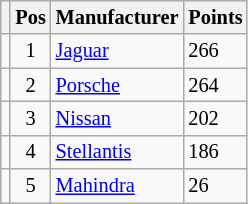<table class="wikitable" style="font-size: 85%;">
<tr>
<th></th>
<th>Pos</th>
<th>Manufacturer</th>
<th>Points</th>
</tr>
<tr>
<td align="left"></td>
<td align="center">1</td>
<td> <a href='#'>Jaguar</a></td>
<td align="left">266</td>
</tr>
<tr>
<td align="left"></td>
<td align="center">2</td>
<td> <a href='#'>Porsche</a></td>
<td align="left">264</td>
</tr>
<tr>
<td align="left"></td>
<td align="center">3</td>
<td> <a href='#'>Nissan</a></td>
<td align="left">202</td>
</tr>
<tr>
<td align="left"></td>
<td align="center">4</td>
<td> <a href='#'>Stellantis</a></td>
<td align="left">186</td>
</tr>
<tr>
<td align="left"></td>
<td align="center">5</td>
<td> <a href='#'>Mahindra</a></td>
<td align="left">26</td>
</tr>
</table>
